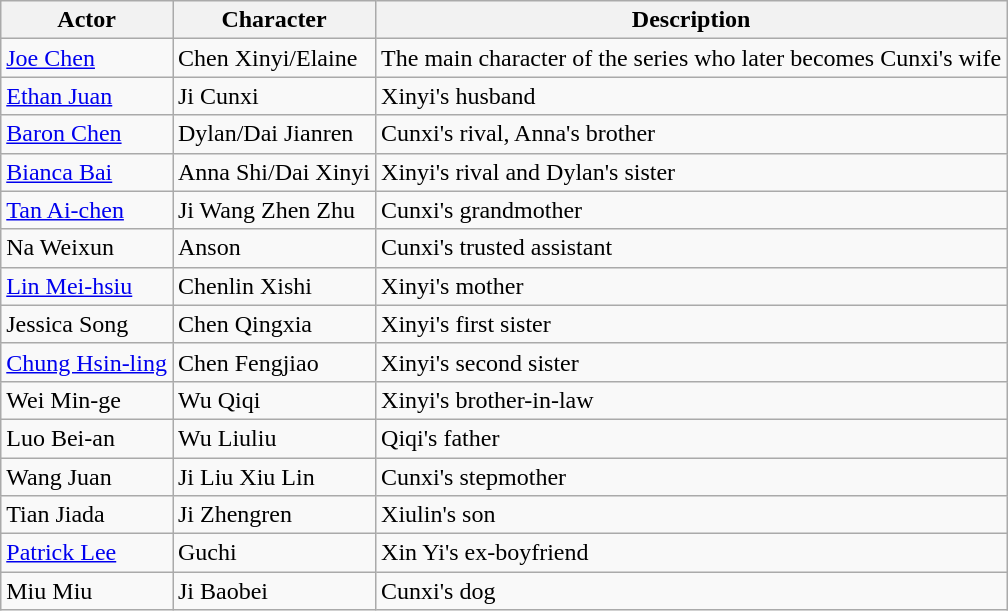<table class="wikitable">
<tr>
<th>Actor</th>
<th>Character</th>
<th>Description</th>
</tr>
<tr>
<td><a href='#'>Joe Chen</a></td>
<td>Chen Xinyi/Elaine</td>
<td>The main character of the series who later becomes Cunxi's wife</td>
</tr>
<tr>
<td><a href='#'>Ethan Juan</a></td>
<td>Ji Cunxi</td>
<td>Xinyi's husband</td>
</tr>
<tr>
<td><a href='#'>Baron Chen</a></td>
<td>Dylan/Dai Jianren</td>
<td>Cunxi's rival, Anna's brother</td>
</tr>
<tr>
<td><a href='#'>Bianca Bai</a></td>
<td>Anna Shi/Dai Xinyi</td>
<td>Xinyi's rival and Dylan's sister</td>
</tr>
<tr>
<td><a href='#'>Tan Ai-chen</a></td>
<td>Ji Wang Zhen Zhu</td>
<td>Cunxi's grandmother</td>
</tr>
<tr>
<td>Na Weixun</td>
<td>Anson</td>
<td>Cunxi's trusted assistant</td>
</tr>
<tr>
<td><a href='#'>Lin Mei-hsiu</a></td>
<td>Chenlin Xishi</td>
<td>Xinyi's mother</td>
</tr>
<tr>
<td>Jessica Song</td>
<td>Chen Qingxia</td>
<td>Xinyi's first sister</td>
</tr>
<tr>
<td><a href='#'>Chung Hsin-ling</a></td>
<td>Chen Fengjiao</td>
<td>Xinyi's second sister</td>
</tr>
<tr>
<td>Wei Min-ge</td>
<td>Wu Qiqi</td>
<td>Xinyi's brother-in-law</td>
</tr>
<tr>
<td>Luo Bei-an</td>
<td>Wu Liuliu</td>
<td>Qiqi's father</td>
</tr>
<tr>
<td>Wang Juan</td>
<td>Ji Liu Xiu Lin</td>
<td>Cunxi's stepmother</td>
</tr>
<tr>
<td>Tian Jiada</td>
<td>Ji Zhengren</td>
<td>Xiulin's son</td>
</tr>
<tr>
<td><a href='#'>Patrick Lee</a></td>
<td>Guchi</td>
<td>Xin Yi's ex-boyfriend</td>
</tr>
<tr>
<td>Miu Miu</td>
<td>Ji Baobei</td>
<td>Cunxi's dog</td>
</tr>
</table>
